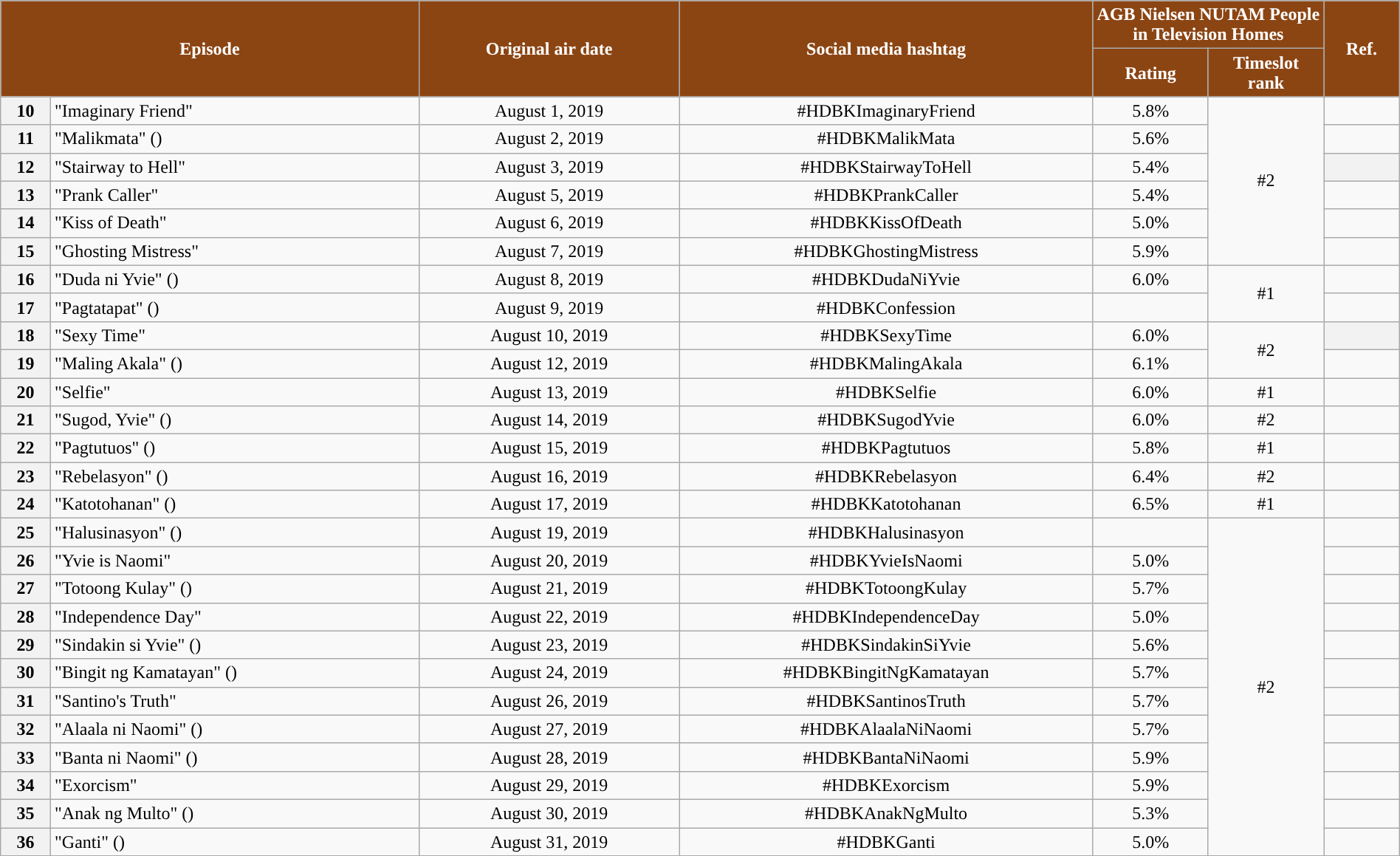<table class="wikitable" style="text-align:center; font-size:100%; line-height:18px;" width="100%">
<tr>
<th style="background-color:#8B4513; color:#ffffff;" colspan="2" rowspan="2">Episode</th>
<th style="background-color:#8B4513; color:white" rowspan="2">Original air date</th>
<th style="background-color:#8B4513; color:white" rowspan="2">Social media hashtag</th>
<th style="background-color:#8B4513; color:#ffffff;" colspan="2">AGB Nielsen NUTAM People in Television Homes</th>
<th style="background-color:#8B4513; color:#ffffff;" rowspan="2">Ref.</th>
</tr>
<tr>
<th style="background-color:#8B4513; width:75px; color:#ffffff;">Rating</th>
<th style="background-color:#8B4513; width:75px; color:#ffffff;">Timeslot<br>rank</th>
</tr>
<tr>
<th>10</th>
<td style="text-align: left;">"Imaginary Friend"</td>
<td>August 1, 2019</td>
<td>#HDBKImaginaryFriend</td>
<td>5.8%</td>
<td rowspan="6">#2</td>
<td></td>
</tr>
<tr>
<th>11</th>
<td style="text-align: left;">"Malikmata" ()</td>
<td>August 2, 2019</td>
<td>#HDBKMalikMata</td>
<td>5.6%</td>
<td></td>
</tr>
<tr>
<th>12</th>
<td style="text-align: left;">"Stairway to Hell"</td>
<td>August 3, 2019</td>
<td>#HDBKStairwayToHell</td>
<td>5.4%</td>
<th></th>
</tr>
<tr>
<th>13</th>
<td style="text-align: left;">"Prank Caller"</td>
<td>August 5, 2019</td>
<td>#HDBKPrankCaller</td>
<td>5.4%</td>
<td></td>
</tr>
<tr>
<th>14</th>
<td style="text-align: left;">"Kiss of Death"</td>
<td>August 6, 2019</td>
<td>#HDBKKissOfDeath</td>
<td>5.0%</td>
<td></td>
</tr>
<tr>
<th>15</th>
<td style="text-align: left;">"Ghosting Mistress"</td>
<td>August 7, 2019</td>
<td>#HDBKGhostingMistress</td>
<td>5.9%</td>
<td></td>
</tr>
<tr>
<th>16</th>
<td style="text-align: left;">"Duda ni Yvie" ()</td>
<td>August 8, 2019</td>
<td>#HDBKDudaNiYvie</td>
<td>6.0%</td>
<td rowspan="2">#1</td>
<td></td>
</tr>
<tr>
<th>17</th>
<td style="text-align: left;">"Pagtatapat" ()</td>
<td>August 9, 2019</td>
<td>#HDBKConfession</td>
<td></td>
<td></td>
</tr>
<tr>
<th>18</th>
<td style="text-align: left;">"Sexy Time"</td>
<td>August 10, 2019</td>
<td>#HDBKSexyTime</td>
<td>6.0%</td>
<td rowspan="2">#2</td>
<th></th>
</tr>
<tr>
<th>19</th>
<td style="text-align: left;">"Maling Akala" ()</td>
<td>August 12, 2019</td>
<td>#HDBKMalingAkala</td>
<td>6.1%</td>
<td></td>
</tr>
<tr>
<th>20</th>
<td style="text-align: left;">"Selfie"</td>
<td>August 13, 2019</td>
<td>#HDBKSelfie</td>
<td>6.0%</td>
<td>#1</td>
<td></td>
</tr>
<tr>
<th>21</th>
<td style="text-align: left;">"Sugod, Yvie" ()</td>
<td>August 14, 2019</td>
<td>#HDBKSugodYvie</td>
<td>6.0%</td>
<td>#2</td>
<td></td>
</tr>
<tr>
<th>22</th>
<td style="text-align: left;">"Pagtutuos" ()</td>
<td>August 15, 2019</td>
<td>#HDBKPagtutuos</td>
<td>5.8%</td>
<td>#1</td>
<td></td>
</tr>
<tr>
<th>23</th>
<td style="text-align: left;">"Rebelasyon" ()</td>
<td>August 16, 2019</td>
<td>#HDBKRebelasyon</td>
<td>6.4%</td>
<td>#2</td>
<td></td>
</tr>
<tr>
<th>24</th>
<td style="text-align: left;">"Katotohanan" ()</td>
<td>August 17, 2019</td>
<td>#HDBKKatotohanan</td>
<td>6.5%</td>
<td>#1</td>
<td></td>
</tr>
<tr>
<th>25</th>
<td style="text-align: left;">"Halusinasyon" ()</td>
<td>August 19, 2019</td>
<td>#HDBKHalusinasyon</td>
<td></td>
<td rowspan="12">#2</td>
<td></td>
</tr>
<tr>
<th>26</th>
<td style="text-align: left;">"Yvie is Naomi"</td>
<td>August 20, 2019</td>
<td>#HDBKYvieIsNaomi</td>
<td>5.0%</td>
<td></td>
</tr>
<tr>
<th>27</th>
<td style="text-align: left;">"Totoong Kulay" ()</td>
<td>August 21, 2019</td>
<td>#HDBKTotoongKulay</td>
<td>5.7%</td>
<td></td>
</tr>
<tr>
<th>28</th>
<td style="text-align: left;">"Independence Day"</td>
<td>August 22, 2019</td>
<td>#HDBKIndependenceDay</td>
<td>5.0%</td>
<td></td>
</tr>
<tr>
<th>29</th>
<td style="text-align: left;">"Sindakin si Yvie" ()</td>
<td>August 23, 2019</td>
<td>#HDBKSindakinSiYvie</td>
<td>5.6%</td>
<td></td>
</tr>
<tr>
<th>30</th>
<td style="text-align: left;">"Bingit ng Kamatayan" ()</td>
<td>August 24, 2019</td>
<td>#HDBKBingitNgKamatayan</td>
<td>5.7%</td>
<td></td>
</tr>
<tr>
<th>31</th>
<td style="text-align: left;">"Santino's Truth"</td>
<td>August 26, 2019</td>
<td>#HDBKSantinosTruth</td>
<td>5.7%</td>
<td></td>
</tr>
<tr>
<th>32</th>
<td style="text-align: left;">"Alaala ni Naomi" ()</td>
<td>August 27, 2019</td>
<td>#HDBKAlaalaNiNaomi</td>
<td>5.7%</td>
<td></td>
</tr>
<tr>
<th>33</th>
<td style="text-align: left;">"Banta ni Naomi" ()</td>
<td>August 28, 2019</td>
<td>#HDBKBantaNiNaomi</td>
<td>5.9%</td>
<td></td>
</tr>
<tr>
<th>34</th>
<td style="text-align: left;">"Exorcism"</td>
<td>August 29, 2019</td>
<td>#HDBKExorcism</td>
<td>5.9%</td>
<td></td>
</tr>
<tr>
<th>35</th>
<td style="text-align: left;">"Anak ng Multo" ()</td>
<td>August 30, 2019</td>
<td>#HDBKAnakNgMulto</td>
<td>5.3%</td>
<td></td>
</tr>
<tr>
<th>36</th>
<td style="text-align: left;">"Ganti" ()</td>
<td>August 31, 2019</td>
<td>#HDBKGanti</td>
<td>5.0%</td>
<td></td>
</tr>
<tr>
</tr>
</table>
